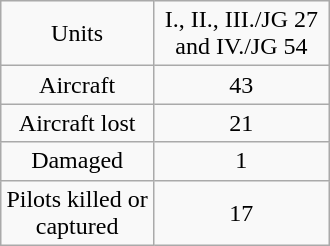<table class="wikitable" style = "float:right; margin-left:15px; text-align:center; width:220px; margin-right:0px">
<tr>
<td>Units</td>
<td>I., II., III./JG 27 and IV./JG 54</td>
</tr>
<tr>
<td>Aircraft</td>
<td>43</td>
</tr>
<tr>
<td>Aircraft lost</td>
<td>21</td>
</tr>
<tr>
<td>Damaged</td>
<td>1</td>
</tr>
<tr>
<td>Pilots killed or captured</td>
<td>17</td>
</tr>
</table>
